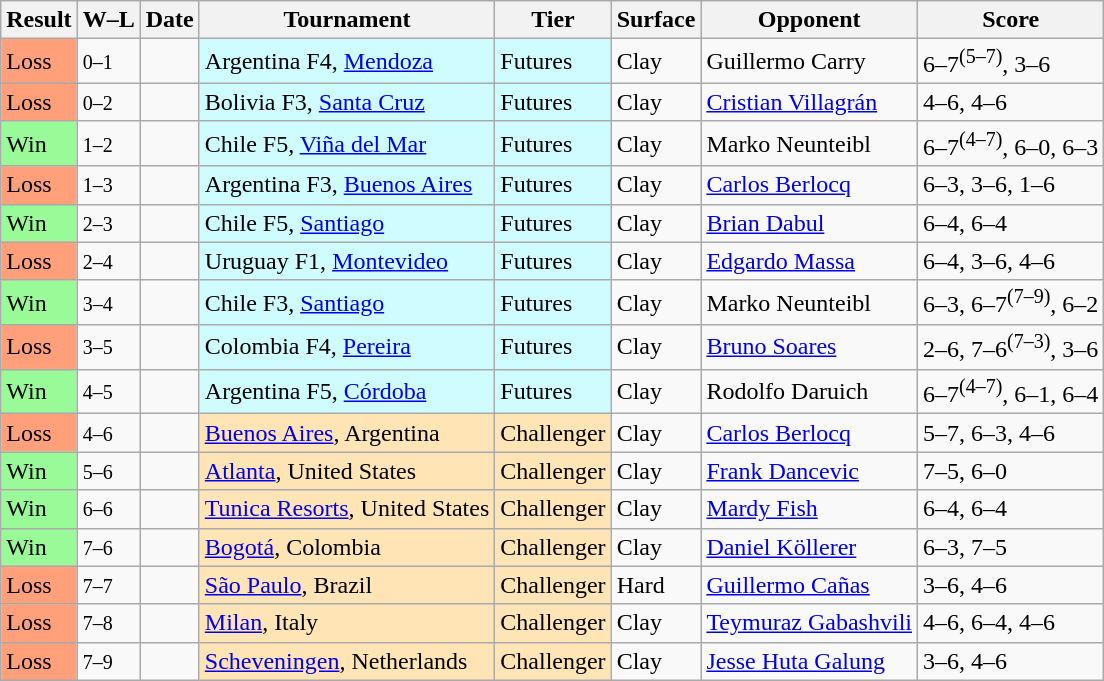<table class="sortable wikitable">
<tr>
<th>Result</th>
<th class="unsortable">W–L</th>
<th>Date</th>
<th>Tournament</th>
<th>Tier</th>
<th>Surface</th>
<th>Opponent</th>
<th class="unsortable">Score</th>
</tr>
<tr>
<td style="background:#ffa07a;">Loss</td>
<td><small>0–1</small></td>
<td></td>
<td style="background:#cffcff;">Argentina F4, <a href='#'>Mendoza</a></td>
<td style="background:#cffcff;">Futures</td>
<td>Clay</td>
<td> Guillermo Carry</td>
<td>6–7<sup>(5–7)</sup>, 3–6</td>
</tr>
<tr>
<td style="background:#ffa07a;">Loss</td>
<td><small>0–2</small></td>
<td></td>
<td style="background:#cffcff;">Bolivia F3, <a href='#'>Santa Cruz</a></td>
<td style="background:#cffcff;">Futures</td>
<td>Clay</td>
<td> <a href='#'>Cristian Villagrán</a></td>
<td>4–6, 4–6</td>
</tr>
<tr>
<td style="background:#98fb98;">Win</td>
<td><small>1–2</small></td>
<td></td>
<td style="background:#cffcff;">Chile F5, <a href='#'>Viña del Mar</a></td>
<td style="background:#cffcff;">Futures</td>
<td>Clay</td>
<td> Marko Neunteibl</td>
<td>6–7<sup>(4–7)</sup>, 6–0, 6–3</td>
</tr>
<tr>
<td style="background:#ffa07a;">Loss</td>
<td><small>1–3</small></td>
<td></td>
<td style="background:#cffcff;">Argentina F3, <a href='#'>Buenos Aires</a></td>
<td style="background:#cffcff;">Futures</td>
<td>Clay</td>
<td> <a href='#'>Carlos Berlocq</a></td>
<td>6–3, 3–6, 1–6</td>
</tr>
<tr>
<td style="background:#98fb98;">Win</td>
<td><small>2–3</small></td>
<td></td>
<td style="background:#cffcff;">Chile F5, <a href='#'>Santiago</a></td>
<td style="background:#cffcff;">Futures</td>
<td>Clay</td>
<td> <a href='#'>Brian Dabul</a></td>
<td>6–4, 6–4</td>
</tr>
<tr>
<td style="background:#ffa07a;">Loss</td>
<td><small>2–4</small></td>
<td></td>
<td style="background:#cffcff;">Uruguay F1, <a href='#'>Montevideo</a></td>
<td style="background:#cffcff;">Futures</td>
<td>Clay</td>
<td> <a href='#'>Edgardo Massa</a></td>
<td>6–4, 3–6, 4–6</td>
</tr>
<tr>
<td style="background:#98fb98;">Win</td>
<td><small>3–4</small></td>
<td></td>
<td style="background:#cffcff;">Chile F3, <a href='#'>Santiago</a></td>
<td style="background:#cffcff;">Futures</td>
<td>Clay</td>
<td> Marko Neunteibl</td>
<td>6–3, 6–7<sup>(7–9)</sup>, 6–2</td>
</tr>
<tr>
<td style="background:#ffa07a;">Loss</td>
<td><small>3–5</small></td>
<td></td>
<td style="background:#cffcff;">Colombia F4, <a href='#'>Pereira</a></td>
<td style="background:#cffcff;">Futures</td>
<td>Clay</td>
<td> <a href='#'>Bruno Soares</a></td>
<td>2–6, 7–6<sup>(7–3)</sup>, 3–6</td>
</tr>
<tr>
<td style="background:#98fb98;">Win</td>
<td><small>4–5</small></td>
<td></td>
<td style="background:#cffcff;">Argentina F5, <a href='#'>Córdoba</a></td>
<td style="background:#cffcff;">Futures</td>
<td>Clay</td>
<td> Rodolfo Daruich</td>
<td>6–7<sup>(4–7)</sup>, 6–1, 6–4</td>
</tr>
<tr>
<td style="background:#ffa07a;">Loss</td>
<td><small>4–6</small></td>
<td></td>
<td style="background:moccasin;"><a href='#'>Buenos Aires</a>, Argentina</td>
<td style="background:moccasin;">Challenger</td>
<td>Clay</td>
<td> <a href='#'>Carlos Berlocq</a></td>
<td>5–7, 6–3, 4–6</td>
</tr>
<tr>
<td style="background:#98fb98;">Win</td>
<td><small>5–6</small></td>
<td></td>
<td style="background:moccasin;"><a href='#'>Atlanta</a>, United States</td>
<td style="background:moccasin;">Challenger</td>
<td>Clay</td>
<td> <a href='#'>Frank Dancevic</a></td>
<td>7–5, 6–0</td>
</tr>
<tr>
<td style="background:#98fb98;">Win</td>
<td><small>6–6</small></td>
<td></td>
<td style="background:moccasin;"><a href='#'>Tunica Resorts</a>, United States</td>
<td style="background:moccasin;">Challenger</td>
<td>Clay</td>
<td> <a href='#'>Mardy Fish</a></td>
<td>6–4, 6–4</td>
</tr>
<tr>
<td style="background:#98fb98;">Win</td>
<td><small>7–6</small></td>
<td></td>
<td style="background:moccasin;"><a href='#'>Bogotá</a>, Colombia</td>
<td style="background:moccasin;">Challenger</td>
<td>Clay</td>
<td> <a href='#'>Daniel Köllerer</a></td>
<td>6–3, 7–5</td>
</tr>
<tr>
<td style="background:#ffa07a;">Loss</td>
<td><small>7–7</small></td>
<td></td>
<td style="background:moccasin;"><a href='#'>São Paulo</a>, Brazil</td>
<td style="background:moccasin;">Challenger</td>
<td>Hard</td>
<td> <a href='#'>Guillermo Cañas</a></td>
<td>3–6, 4–6</td>
</tr>
<tr>
<td style="background:#ffa07a;">Loss</td>
<td><small>7–8</small></td>
<td></td>
<td style="background:moccasin;"><a href='#'>Milan</a>, Italy</td>
<td style="background:moccasin;">Challenger</td>
<td>Clay</td>
<td> <a href='#'>Teymuraz Gabashvili</a></td>
<td>4–6, 6–4, 4–6</td>
</tr>
<tr>
<td style="background:#ffa07a;">Loss</td>
<td><small>7–9</small></td>
<td></td>
<td style="background:moccasin;"><a href='#'>Scheveningen</a>, Netherlands</td>
<td style="background:moccasin;">Challenger</td>
<td>Clay</td>
<td> <a href='#'>Jesse Huta Galung</a></td>
<td>3–6, 4–6</td>
</tr>
</table>
